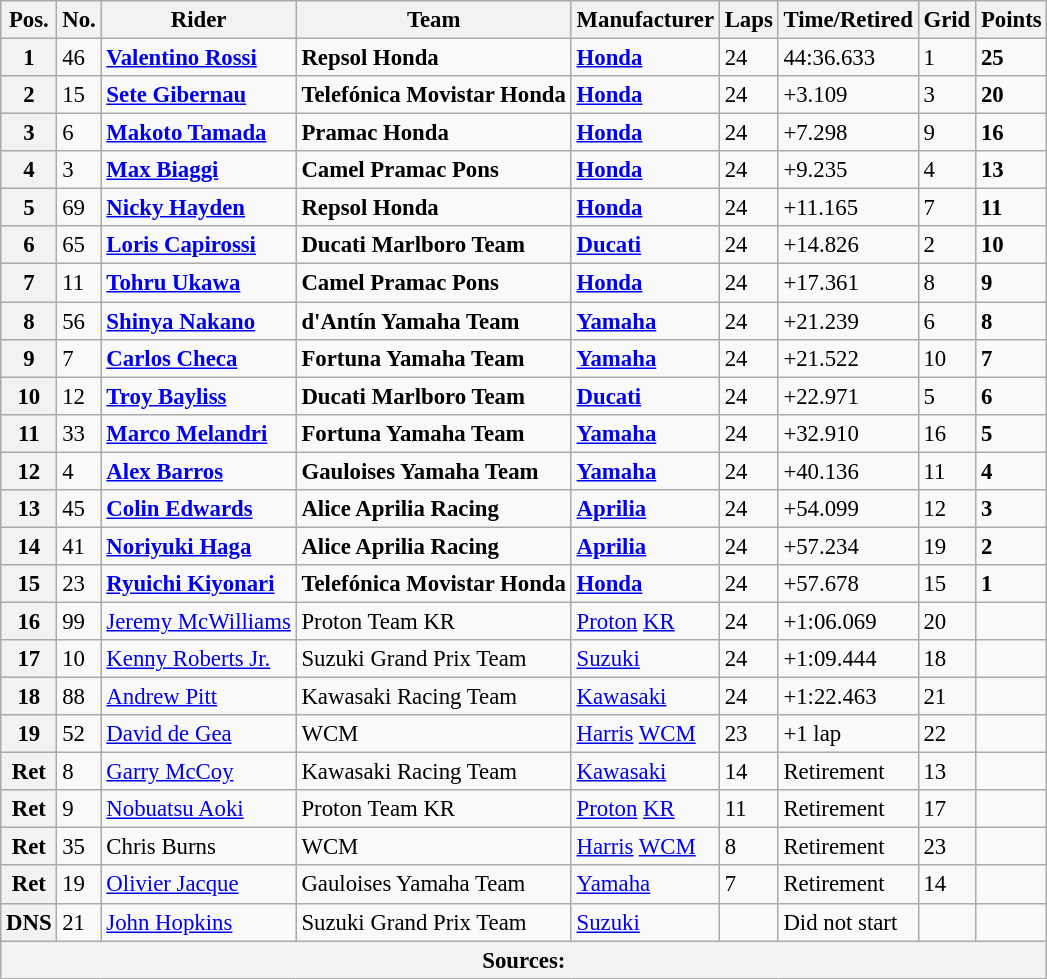<table class="wikitable" style="font-size: 95%;">
<tr>
<th>Pos.</th>
<th>No.</th>
<th>Rider</th>
<th>Team</th>
<th>Manufacturer</th>
<th>Laps</th>
<th>Time/Retired</th>
<th>Grid</th>
<th>Points</th>
</tr>
<tr>
<th>1</th>
<td>46</td>
<td> <strong><a href='#'>Valentino Rossi</a></strong></td>
<td><strong>Repsol Honda</strong></td>
<td><strong><a href='#'>Honda</a></strong></td>
<td>24</td>
<td>44:36.633</td>
<td>1</td>
<td><strong>25</strong></td>
</tr>
<tr>
<th>2</th>
<td>15</td>
<td> <strong><a href='#'>Sete Gibernau</a></strong></td>
<td><strong>Telefónica Movistar Honda</strong></td>
<td><strong><a href='#'>Honda</a></strong></td>
<td>24</td>
<td>+3.109</td>
<td>3</td>
<td><strong>20</strong></td>
</tr>
<tr>
<th>3</th>
<td>6</td>
<td> <strong><a href='#'>Makoto Tamada</a></strong></td>
<td><strong>Pramac Honda</strong></td>
<td><strong><a href='#'>Honda</a></strong></td>
<td>24</td>
<td>+7.298</td>
<td>9</td>
<td><strong>16</strong></td>
</tr>
<tr>
<th>4</th>
<td>3</td>
<td> <strong><a href='#'>Max Biaggi</a></strong></td>
<td><strong>Camel Pramac Pons</strong></td>
<td><strong><a href='#'>Honda</a></strong></td>
<td>24</td>
<td>+9.235</td>
<td>4</td>
<td><strong>13</strong></td>
</tr>
<tr>
<th>5</th>
<td>69</td>
<td> <strong><a href='#'>Nicky Hayden</a></strong></td>
<td><strong>Repsol Honda</strong></td>
<td><strong><a href='#'>Honda</a></strong></td>
<td>24</td>
<td>+11.165</td>
<td>7</td>
<td><strong>11</strong></td>
</tr>
<tr>
<th>6</th>
<td>65</td>
<td> <strong><a href='#'>Loris Capirossi</a></strong></td>
<td><strong>Ducati Marlboro Team</strong></td>
<td><strong><a href='#'>Ducati</a></strong></td>
<td>24</td>
<td>+14.826</td>
<td>2</td>
<td><strong>10</strong></td>
</tr>
<tr>
<th>7</th>
<td>11</td>
<td> <strong><a href='#'>Tohru Ukawa</a></strong></td>
<td><strong>Camel Pramac Pons</strong></td>
<td><strong><a href='#'>Honda</a></strong></td>
<td>24</td>
<td>+17.361</td>
<td>8</td>
<td><strong>9</strong></td>
</tr>
<tr>
<th>8</th>
<td>56</td>
<td> <strong><a href='#'>Shinya Nakano</a></strong></td>
<td><strong>d'Antín Yamaha Team</strong></td>
<td><strong><a href='#'>Yamaha</a></strong></td>
<td>24</td>
<td>+21.239</td>
<td>6</td>
<td><strong>8</strong></td>
</tr>
<tr>
<th>9</th>
<td>7</td>
<td> <strong><a href='#'>Carlos Checa</a></strong></td>
<td><strong>Fortuna Yamaha Team</strong></td>
<td><strong><a href='#'>Yamaha</a></strong></td>
<td>24</td>
<td>+21.522</td>
<td>10</td>
<td><strong>7</strong></td>
</tr>
<tr>
<th>10</th>
<td>12</td>
<td> <strong><a href='#'>Troy Bayliss</a></strong></td>
<td><strong>Ducati Marlboro Team</strong></td>
<td><strong><a href='#'>Ducati</a></strong></td>
<td>24</td>
<td>+22.971</td>
<td>5</td>
<td><strong>6</strong></td>
</tr>
<tr>
<th>11</th>
<td>33</td>
<td> <strong><a href='#'>Marco Melandri</a></strong></td>
<td><strong>Fortuna Yamaha Team</strong></td>
<td><strong><a href='#'>Yamaha</a></strong></td>
<td>24</td>
<td>+32.910</td>
<td>16</td>
<td><strong>5</strong></td>
</tr>
<tr>
<th>12</th>
<td>4</td>
<td> <strong><a href='#'>Alex Barros</a></strong></td>
<td><strong>Gauloises Yamaha Team</strong></td>
<td><strong><a href='#'>Yamaha</a></strong></td>
<td>24</td>
<td>+40.136</td>
<td>11</td>
<td><strong>4</strong></td>
</tr>
<tr>
<th>13</th>
<td>45</td>
<td> <strong><a href='#'>Colin Edwards</a></strong></td>
<td><strong>Alice Aprilia Racing</strong></td>
<td><strong><a href='#'>Aprilia</a></strong></td>
<td>24</td>
<td>+54.099</td>
<td>12</td>
<td><strong>3</strong></td>
</tr>
<tr>
<th>14</th>
<td>41</td>
<td> <strong><a href='#'>Noriyuki Haga</a></strong></td>
<td><strong>Alice Aprilia Racing</strong></td>
<td><strong><a href='#'>Aprilia</a></strong></td>
<td>24</td>
<td>+57.234</td>
<td>19</td>
<td><strong>2</strong></td>
</tr>
<tr>
<th>15</th>
<td>23</td>
<td> <strong><a href='#'>Ryuichi Kiyonari</a></strong></td>
<td><strong>Telefónica Movistar Honda</strong></td>
<td><strong><a href='#'>Honda</a></strong></td>
<td>24</td>
<td>+57.678</td>
<td>15</td>
<td><strong>1</strong></td>
</tr>
<tr>
<th>16</th>
<td>99</td>
<td> <a href='#'>Jeremy McWilliams</a></td>
<td>Proton Team KR</td>
<td><a href='#'>Proton</a> <a href='#'>KR</a></td>
<td>24</td>
<td>+1:06.069</td>
<td>20</td>
<td></td>
</tr>
<tr>
<th>17</th>
<td>10</td>
<td> <a href='#'>Kenny Roberts Jr.</a></td>
<td>Suzuki Grand Prix Team</td>
<td><a href='#'>Suzuki</a></td>
<td>24</td>
<td>+1:09.444</td>
<td>18</td>
<td></td>
</tr>
<tr>
<th>18</th>
<td>88</td>
<td> <a href='#'>Andrew Pitt</a></td>
<td>Kawasaki Racing Team</td>
<td><a href='#'>Kawasaki</a></td>
<td>24</td>
<td>+1:22.463</td>
<td>21</td>
<td></td>
</tr>
<tr>
<th>19</th>
<td>52</td>
<td> <a href='#'>David de Gea</a></td>
<td>WCM</td>
<td><a href='#'>Harris</a> <a href='#'>WCM</a></td>
<td>23</td>
<td>+1 lap</td>
<td>22</td>
<td></td>
</tr>
<tr>
<th>Ret</th>
<td>8</td>
<td> <a href='#'>Garry McCoy</a></td>
<td>Kawasaki Racing Team</td>
<td><a href='#'>Kawasaki</a></td>
<td>14</td>
<td>Retirement</td>
<td>13</td>
<td></td>
</tr>
<tr>
<th>Ret</th>
<td>9</td>
<td> <a href='#'>Nobuatsu Aoki</a></td>
<td>Proton Team KR</td>
<td><a href='#'>Proton</a> <a href='#'>KR</a></td>
<td>11</td>
<td>Retirement</td>
<td>17</td>
<td></td>
</tr>
<tr>
<th>Ret</th>
<td>35</td>
<td> Chris Burns</td>
<td>WCM</td>
<td><a href='#'>Harris</a> <a href='#'>WCM</a></td>
<td>8</td>
<td>Retirement</td>
<td>23</td>
<td></td>
</tr>
<tr>
<th>Ret</th>
<td>19</td>
<td> <a href='#'>Olivier Jacque</a></td>
<td>Gauloises Yamaha Team</td>
<td><a href='#'>Yamaha</a></td>
<td>7</td>
<td>Retirement</td>
<td>14</td>
<td></td>
</tr>
<tr>
<th>DNS</th>
<td>21</td>
<td> <a href='#'>John Hopkins</a></td>
<td>Suzuki Grand Prix Team</td>
<td><a href='#'>Suzuki</a></td>
<td></td>
<td>Did not start</td>
<td></td>
<td></td>
</tr>
<tr>
<th colspan=9>Sources: </th>
</tr>
</table>
